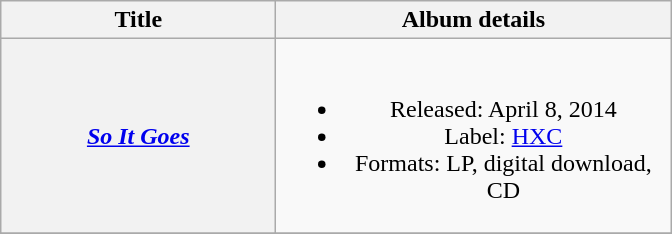<table class="wikitable plainrowheaders" style="text-align:center;">
<tr>
<th scope="col" style="width:11em;">Title</th>
<th scope="col" style="width:16em;">Album details</th>
</tr>
<tr>
<th scope="row"><em><a href='#'>So It Goes</a></em></th>
<td><br><ul><li>Released: April 8, 2014</li><li>Label: <a href='#'>HXC</a></li><li>Formats: LP, digital download, CD</li></ul></td>
</tr>
<tr>
</tr>
</table>
